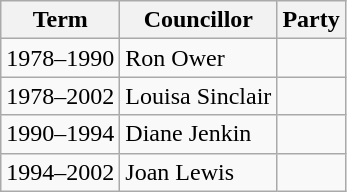<table class="wikitable">
<tr>
<th>Term</th>
<th>Councillor</th>
<th colspan=2>Party</th>
</tr>
<tr>
<td>1978–1990</td>
<td>Ron Ower</td>
<td></td>
</tr>
<tr>
<td>1978–2002</td>
<td>Louisa Sinclair</td>
<td></td>
</tr>
<tr>
<td>1990–1994</td>
<td>Diane Jenkin</td>
<td></td>
</tr>
<tr>
<td>1994–2002</td>
<td>Joan Lewis</td>
<td></td>
</tr>
</table>
